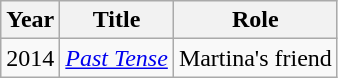<table class="wikitable">
<tr>
<th>Year</th>
<th>Title</th>
<th>Role</th>
</tr>
<tr>
<td>2014</td>
<td><em><a href='#'>Past Tense</a></em></td>
<td>Martina's friend</td>
</tr>
</table>
